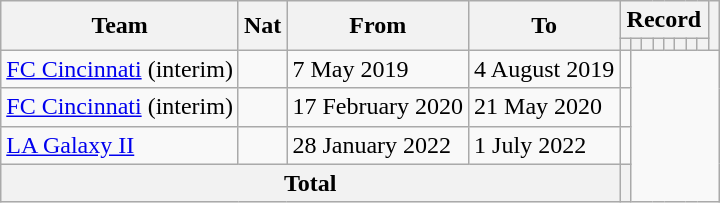<table class="wikitable" style="text-align: center">
<tr>
<th rowspan="2">Team</th>
<th rowspan="2">Nat</th>
<th rowspan="2">From</th>
<th rowspan="2">To</th>
<th colspan="8">Record</th>
<th rowspan=2></th>
</tr>
<tr>
<th></th>
<th></th>
<th></th>
<th></th>
<th></th>
<th></th>
<th></th>
<th></th>
</tr>
<tr>
<td align=left><a href='#'>FC Cincinnati</a> (interim)</td>
<td></td>
<td align=left>7 May 2019</td>
<td align=left>4 August 2019<br></td>
<td></td>
</tr>
<tr>
<td align=left><a href='#'>FC Cincinnati</a> (interim)</td>
<td></td>
<td align=left>17 February 2020</td>
<td align=left>21 May 2020<br></td>
<td></td>
</tr>
<tr>
<td align=left><a href='#'>LA Galaxy II</a></td>
<td></td>
<td align=left>28 January 2022</td>
<td align=left>1 July 2022<br></td>
<td></td>
</tr>
<tr>
<th colspan="4">Total<br></th>
<th></th>
</tr>
</table>
